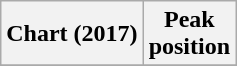<table class="wikitable sortable plainrowheaders" style="text-align:center;">
<tr>
<th>Chart (2017)</th>
<th>Peak <br> position</th>
</tr>
<tr>
</tr>
</table>
